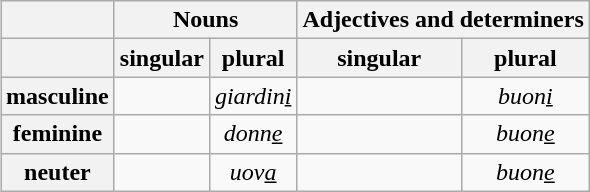<table class="wikitable" align="right" style="margin: 10px;">
<tr>
<th></th>
<th colspan="2">Nouns</th>
<th colspan="2">Adjectives and determiners</th>
</tr>
<tr align="center">
<th></th>
<th>singular</th>
<th>plural</th>
<th>singular</th>
<th>plural</th>
</tr>
<tr align="center">
<th>masculine</th>
<td></td>
<td><em>giardin<u>i</u></em></td>
<td></td>
<td><em>buon<u>i</u></em></td>
</tr>
<tr align="center">
<th>feminine</th>
<td></td>
<td><em>donn<u>e</u></em></td>
<td></td>
<td><em>buon<u>e</u></em></td>
</tr>
<tr align="center">
<th>neuter</th>
<td></td>
<td><em>uov<u>a</u></em></td>
<td></td>
<td><em>buon<u>e</u></em></td>
</tr>
</table>
